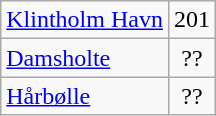<table class="wikitable" style="float:left; margin-right:1em">
<tr>
<td><a href='#'>Klintholm Havn</a></td>
<td align="center">201</td>
</tr>
<tr>
<td><a href='#'>Damsholte</a></td>
<td align="center">??</td>
</tr>
<tr>
<td><a href='#'>Hårbølle</a></td>
<td align="center">??</td>
</tr>
</table>
